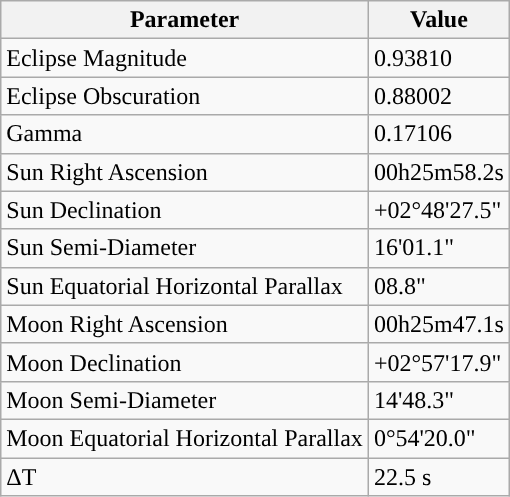<table class="wikitable">
<tr>
<th>Parameter</th>
<th>Value</th>
</tr>
<tr>
<td>Eclipse Magnitude</td>
<td>0.93810</td>
</tr>
<tr>
<td>Eclipse Obscuration</td>
<td>0.88002</td>
</tr>
<tr>
<td>Gamma</td>
<td>0.17106</td>
</tr>
<tr>
<td>Sun Right Ascension</td>
<td>00h25m58.2s</td>
</tr>
<tr>
<td>Sun Declination</td>
<td>+02°48'27.5"</td>
</tr>
<tr>
<td>Sun Semi-Diameter</td>
<td>16'01.1"</td>
</tr>
<tr>
<td>Sun Equatorial Horizontal Parallax</td>
<td>08.8"</td>
</tr>
<tr>
<td>Moon Right Ascension</td>
<td>00h25m47.1s</td>
</tr>
<tr>
<td>Moon Declination</td>
<td>+02°57'17.9"</td>
</tr>
<tr>
<td>Moon Semi-Diameter</td>
<td>14'48.3"</td>
</tr>
<tr>
<td>Moon Equatorial Horizontal Parallax</td>
<td>0°54'20.0"</td>
</tr>
<tr>
<td>ΔT</td>
<td>22.5 s</td>
</tr>
</table>
